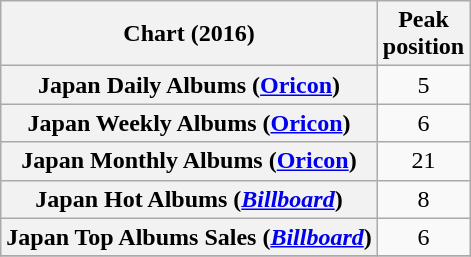<table class="wikitable sortable plainrowheaders" style="text-align:center;">
<tr>
<th scope="col">Chart (2016)</th>
<th scope="col">Peak<br>position</th>
</tr>
<tr>
<th scope="row">Japan Daily Albums (<a href='#'>Oricon</a>)</th>
<td style="text-align:center;">5</td>
</tr>
<tr>
<th scope="row">Japan Weekly Albums (<a href='#'>Oricon</a>)</th>
<td style="text-align:center;">6</td>
</tr>
<tr>
<th scope="row">Japan Monthly Albums (<a href='#'>Oricon</a>)</th>
<td style="text-align:center;">21</td>
</tr>
<tr>
<th scope="row">Japan Hot Albums (<em><a href='#'>Billboard</a></em>)</th>
<td style="text-align:center;">8</td>
</tr>
<tr>
<th scope="row">Japan Top Albums Sales (<em><a href='#'>Billboard</a></em>)</th>
<td style="text-align:center;">6</td>
</tr>
<tr>
</tr>
</table>
